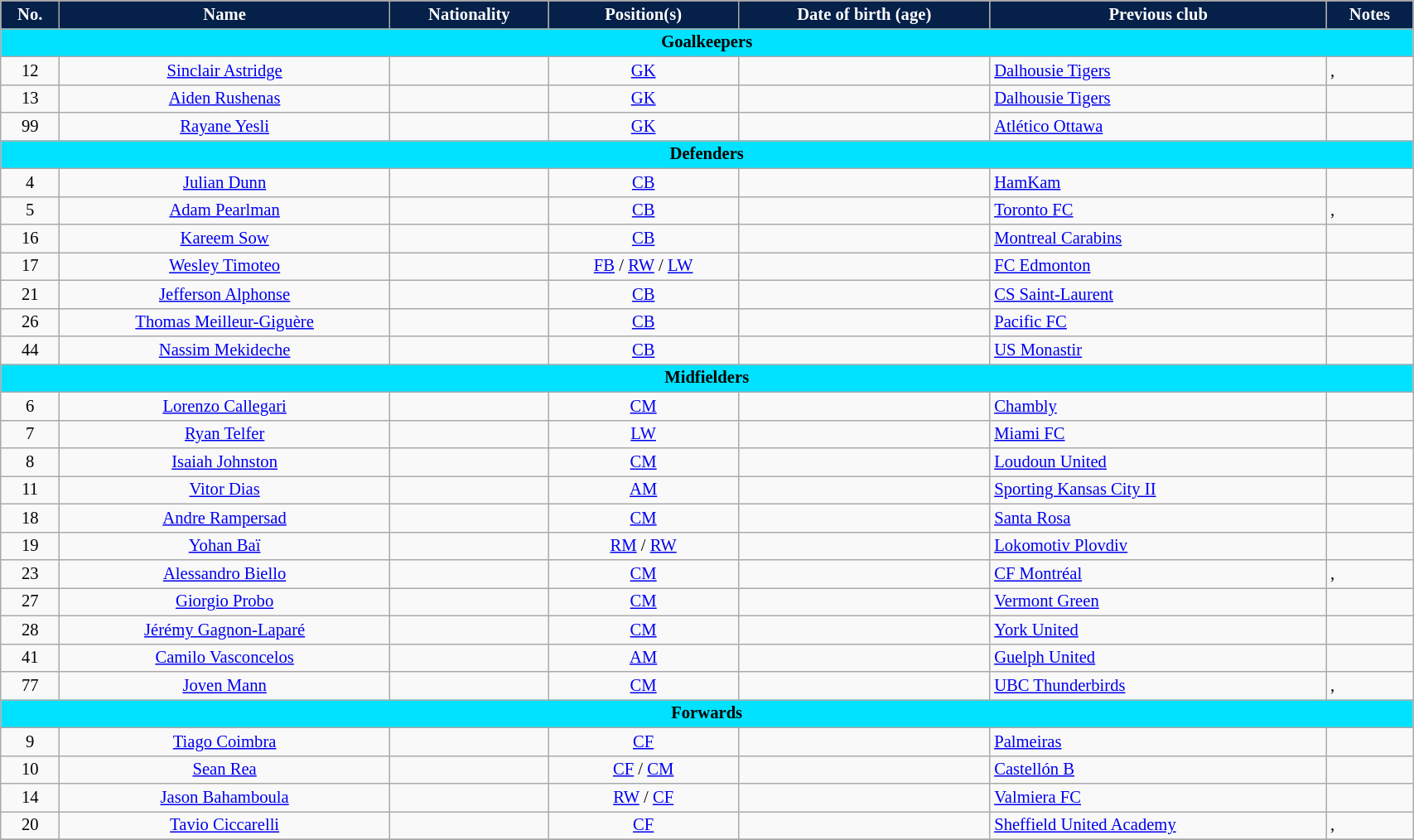<table class="wikitable" style="text-align:center; font-size:86%; width:90%;">
<tr>
<th style="background:#052049; color:white; text-align:center;">No.</th>
<th style="background:#052049; color:white; text-align:center;">Name</th>
<th style="background:#052049; color:white; text-align:center;">Nationality</th>
<th style="background:#052049; color:white; text-align:center;">Position(s)</th>
<th style="background:#052049; color:white; text-align:center;">Date of birth (age)</th>
<th style="background:#052049; color:white; text-align:center;">Previous club</th>
<th style="background:#052049; color:white; text-align:center;">Notes</th>
</tr>
<tr>
<th colspan="7" style="background:#00e2ff; color:black; text-align:center;">Goalkeepers</th>
</tr>
<tr>
<td>12</td>
<td><a href='#'>Sinclair Astridge</a></td>
<td></td>
<td><a href='#'>GK</a></td>
<td></td>
<td align="left"> <a href='#'>Dalhousie Tigers</a></td>
<td align="left">, </td>
</tr>
<tr>
<td>13</td>
<td><a href='#'>Aiden Rushenas</a></td>
<td></td>
<td><a href='#'>GK</a></td>
<td></td>
<td align="left"> <a href='#'>Dalhousie Tigers</a></td>
<td align="left"></td>
</tr>
<tr>
<td>99</td>
<td><a href='#'>Rayane Yesli</a></td>
<td></td>
<td><a href='#'>GK</a></td>
<td></td>
<td align="left"> <a href='#'>Atlético Ottawa</a></td>
<td align="left"></td>
</tr>
<tr>
<th colspan="7" style="background:#00e2ff; color:black; text-align:center;">Defenders</th>
</tr>
<tr>
<td>4</td>
<td><a href='#'>Julian Dunn</a></td>
<td></td>
<td><a href='#'>CB</a></td>
<td></td>
<td align="left"> <a href='#'>HamKam</a></td>
<td align="left"></td>
</tr>
<tr>
<td>5</td>
<td><a href='#'>Adam Pearlman</a></td>
<td></td>
<td><a href='#'>CB</a></td>
<td></td>
<td align="left"> <a href='#'>Toronto FC</a></td>
<td align="left">, </td>
</tr>
<tr>
<td>16</td>
<td><a href='#'>Kareem Sow</a></td>
<td></td>
<td><a href='#'>CB</a></td>
<td></td>
<td align="left"> <a href='#'>Montreal Carabins</a></td>
<td align="left"></td>
</tr>
<tr>
<td>17</td>
<td><a href='#'>Wesley Timoteo</a></td>
<td></td>
<td><a href='#'>FB</a> / <a href='#'>RW</a> / <a href='#'>LW</a></td>
<td></td>
<td align="left"> <a href='#'>FC Edmonton</a></td>
<td align="left"></td>
</tr>
<tr>
<td>21</td>
<td><a href='#'>Jefferson Alphonse</a></td>
<td></td>
<td><a href='#'>CB</a></td>
<td></td>
<td align="left"> <a href='#'>CS Saint-Laurent</a></td>
<td align="left"></td>
</tr>
<tr>
<td>26</td>
<td><a href='#'>Thomas Meilleur-Giguère</a></td>
<td></td>
<td><a href='#'>CB</a></td>
<td></td>
<td align="left"> <a href='#'>Pacific FC</a></td>
<td align="left"></td>
</tr>
<tr>
<td>44</td>
<td><a href='#'>Nassim Mekideche</a></td>
<td></td>
<td><a href='#'>CB</a></td>
<td></td>
<td align="left"> <a href='#'>US Monastir</a></td>
<td align="left"></td>
</tr>
<tr>
<th colspan="7" style="background:#00e2ff; color:black; text-align:center;">Midfielders</th>
</tr>
<tr>
<td>6</td>
<td><a href='#'>Lorenzo Callegari</a></td>
<td></td>
<td><a href='#'>CM</a></td>
<td></td>
<td align="left"> <a href='#'>Chambly</a></td>
<td align="left"><a href='#'></a></td>
</tr>
<tr>
<td>7</td>
<td><a href='#'>Ryan Telfer</a></td>
<td></td>
<td><a href='#'>LW</a></td>
<td></td>
<td align="left"> <a href='#'>Miami FC</a></td>
<td align="left"></td>
</tr>
<tr>
<td>8</td>
<td><a href='#'>Isaiah Johnston</a></td>
<td></td>
<td><a href='#'>CM</a></td>
<td></td>
<td align="left"> <a href='#'>Loudoun United</a></td>
<td align="left"></td>
</tr>
<tr>
<td>11</td>
<td><a href='#'>Vitor Dias</a></td>
<td></td>
<td><a href='#'>AM</a></td>
<td></td>
<td align="left"> <a href='#'>Sporting Kansas City II</a></td>
<td align="left"><a href='#'></a></td>
</tr>
<tr>
<td>18</td>
<td><a href='#'>Andre Rampersad</a></td>
<td></td>
<td><a href='#'>CM</a></td>
<td></td>
<td align="left"> <a href='#'>Santa Rosa</a></td>
<td align="left"></td>
</tr>
<tr>
<td>19</td>
<td><a href='#'>Yohan Baï</a></td>
<td></td>
<td><a href='#'>RM</a> / <a href='#'>RW</a></td>
<td></td>
<td align="left"> <a href='#'>Lokomotiv Plovdiv</a></td>
<td align="left"><a href='#'></a></td>
</tr>
<tr>
<td>23</td>
<td><a href='#'>Alessandro Biello</a></td>
<td></td>
<td><a href='#'>CM</a></td>
<td></td>
<td align="left"> <a href='#'>CF Montréal</a></td>
<td align="left">, </td>
</tr>
<tr>
<td>27</td>
<td><a href='#'>Giorgio Probo</a></td>
<td></td>
<td><a href='#'>CM</a></td>
<td></td>
<td align="left"> <a href='#'>Vermont Green</a></td>
<td align="left"><a href='#'></a></td>
</tr>
<tr>
<td>28</td>
<td><a href='#'>Jérémy Gagnon-Laparé</a></td>
<td></td>
<td><a href='#'>CM</a></td>
<td></td>
<td style="text-align:left"> <a href='#'>York United</a></td>
<td align="left"></td>
</tr>
<tr>
<td>41</td>
<td><a href='#'>Camilo Vasconcelos</a></td>
<td></td>
<td><a href='#'>AM</a></td>
<td></td>
<td align="left"> <a href='#'>Guelph United</a></td>
<td align="left"></td>
</tr>
<tr>
<td>77</td>
<td><a href='#'>Joven Mann</a></td>
<td></td>
<td><a href='#'>CM</a></td>
<td></td>
<td align="left"> <a href='#'>UBC Thunderbirds</a></td>
<td align="left">, </td>
</tr>
<tr>
<th colspan="7" style="background:#00e2ff; color:black; text-align:center;">Forwards</th>
</tr>
<tr>
<td>9</td>
<td><a href='#'>Tiago Coimbra</a></td>
<td></td>
<td><a href='#'>CF</a></td>
<td></td>
<td align="left"> <a href='#'>Palmeiras</a></td>
<td align="left"></td>
</tr>
<tr>
<td>10</td>
<td><a href='#'>Sean Rea</a></td>
<td></td>
<td><a href='#'>CF</a> / <a href='#'>CM</a></td>
<td></td>
<td align="left"> <a href='#'>Castellón B</a></td>
</tr>
<tr>
<td>14</td>
<td><a href='#'>Jason Bahamboula</a></td>
<td></td>
<td><a href='#'>RW</a> / <a href='#'>CF</a></td>
<td></td>
<td align="left"> <a href='#'>Valmiera FC</a></td>
<td align="left"><a href='#'></a></td>
</tr>
<tr>
<td>20</td>
<td><a href='#'>Tavio Ciccarelli</a></td>
<td></td>
<td><a href='#'>CF</a></td>
<td></td>
<td align="left"> <a href='#'>Sheffield United Academy</a></td>
<td align="left">, </td>
</tr>
<tr>
</tr>
</table>
